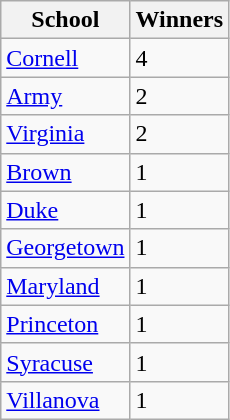<table class="wikitable">
<tr>
<th bgcolor="#e5e5e5">School</th>
<th bgcolor="#e5e5e5">Winners</th>
</tr>
<tr>
<td><a href='#'>Cornell</a></td>
<td>4</td>
</tr>
<tr>
<td><a href='#'>Army</a></td>
<td>2</td>
</tr>
<tr>
<td><a href='#'>Virginia</a></td>
<td>2</td>
</tr>
<tr>
<td><a href='#'>Brown</a></td>
<td>1</td>
</tr>
<tr>
<td><a href='#'>Duke</a></td>
<td>1</td>
</tr>
<tr>
<td><a href='#'>Georgetown</a></td>
<td>1</td>
</tr>
<tr>
<td><a href='#'>Maryland</a></td>
<td>1</td>
</tr>
<tr>
<td><a href='#'>Princeton</a></td>
<td>1</td>
</tr>
<tr>
<td><a href='#'>Syracuse</a></td>
<td>1</td>
</tr>
<tr>
<td><a href='#'>Villanova</a></td>
<td>1</td>
</tr>
</table>
